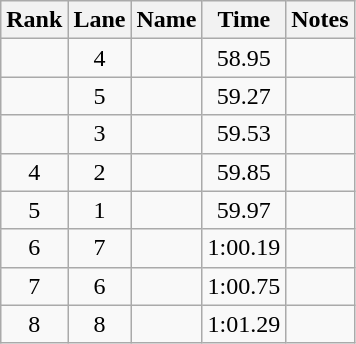<table class="wikitable sortable" style="text-align:center">
<tr>
<th>Rank</th>
<th>Lane</th>
<th>Name</th>
<th>Time</th>
<th>Notes</th>
</tr>
<tr>
<td></td>
<td>4</td>
<td align=left></td>
<td>58.95</td>
<td></td>
</tr>
<tr>
<td></td>
<td>5</td>
<td align=left></td>
<td>59.27</td>
<td></td>
</tr>
<tr>
<td></td>
<td>3</td>
<td align=left></td>
<td>59.53</td>
<td></td>
</tr>
<tr>
<td>4</td>
<td>2</td>
<td align=left></td>
<td>59.85</td>
<td></td>
</tr>
<tr>
<td>5</td>
<td>1</td>
<td align=left></td>
<td>59.97</td>
<td></td>
</tr>
<tr>
<td>6</td>
<td>7</td>
<td align=left></td>
<td>1:00.19</td>
<td></td>
</tr>
<tr>
<td>7</td>
<td>6</td>
<td align=left></td>
<td>1:00.75</td>
<td></td>
</tr>
<tr>
<td>8</td>
<td>8</td>
<td align=left></td>
<td>1:01.29</td>
<td></td>
</tr>
</table>
